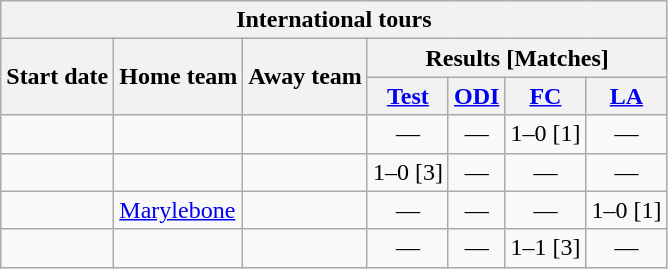<table class="wikitable">
<tr>
<th colspan="7">International tours</th>
</tr>
<tr>
<th rowspan="2">Start date</th>
<th rowspan="2">Home team</th>
<th rowspan="2">Away team</th>
<th colspan="4">Results [Matches]</th>
</tr>
<tr>
<th><a href='#'>Test</a></th>
<th><a href='#'>ODI</a></th>
<th><a href='#'>FC</a></th>
<th><a href='#'>LA</a></th>
</tr>
<tr>
<td><a href='#'></a></td>
<td></td>
<td></td>
<td ; style="text-align:center">—</td>
<td ; style="text-align:center">—</td>
<td>1–0 [1]</td>
<td ; style="text-align:center">—</td>
</tr>
<tr>
<td><a href='#'></a></td>
<td></td>
<td></td>
<td>1–0 [3]</td>
<td ; style="text-align:center">—</td>
<td ; style="text-align:center">—</td>
<td ; style="text-align:center">—</td>
</tr>
<tr>
<td><a href='#'></a></td>
<td><a href='#'>Marylebone</a></td>
<td></td>
<td ; style="text-align:center">—</td>
<td ; style="text-align:center">—</td>
<td ; style="text-align:center">—</td>
<td>1–0 [1]</td>
</tr>
<tr>
<td><a href='#'></a></td>
<td></td>
<td></td>
<td ; style="text-align:center">—</td>
<td ; style="text-align:center">—</td>
<td>1–1 [3]</td>
<td ; style="text-align:center">—</td>
</tr>
</table>
